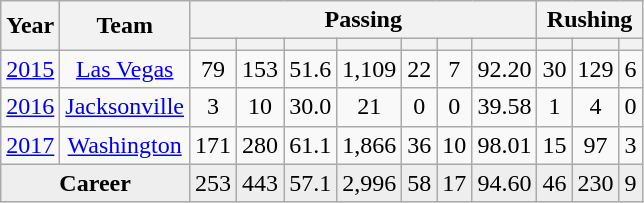<table class="wikitable sortable" style="text-align:center">
<tr>
<th rowspan=2>Year</th>
<th rowspan=2>Team</th>
<th colspan=7>Passing</th>
<th colspan=3>Rushing</th>
</tr>
<tr>
<th></th>
<th></th>
<th></th>
<th></th>
<th></th>
<th></th>
<th></th>
<th></th>
<th></th>
<th></th>
</tr>
<tr>
<td><a href='#'>2015</a></td>
<td><a href='#'>Las Vegas</a></td>
<td>79</td>
<td>153</td>
<td>51.6</td>
<td>1,109</td>
<td>22</td>
<td>7</td>
<td>92.20</td>
<td>30</td>
<td>129</td>
<td>6</td>
</tr>
<tr>
<td><a href='#'>2016</a></td>
<td><a href='#'>Jacksonville</a></td>
<td>3</td>
<td>10</td>
<td>30.0</td>
<td>21</td>
<td>0</td>
<td>0</td>
<td>39.58</td>
<td>1</td>
<td>4</td>
<td>0</td>
</tr>
<tr>
<td><a href='#'>2017</a></td>
<td><a href='#'>Washington</a></td>
<td>171</td>
<td>280</td>
<td>61.1</td>
<td>1,866</td>
<td>36</td>
<td>10</td>
<td>98.01</td>
<td>15</td>
<td>97</td>
<td>3</td>
</tr>
<tr class="sortbottom" style="background:#eee;">
<td colspan=2><strong>Career</strong></td>
<td>253</td>
<td>443</td>
<td>57.1</td>
<td>2,996</td>
<td>58</td>
<td>17</td>
<td>94.60</td>
<td>46</td>
<td>230</td>
<td>9</td>
</tr>
</table>
